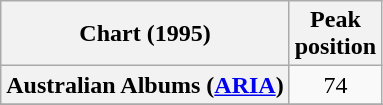<table class="wikitable sortable plainrowheaders">
<tr>
<th scope="col">Chart (1995)</th>
<th scope="col">Peak<br>position</th>
</tr>
<tr>
<th scope="row">Australian Albums (<a href='#'>ARIA</a>)</th>
<td style="text-align:center;">74</td>
</tr>
<tr>
</tr>
<tr>
</tr>
<tr>
</tr>
<tr>
</tr>
<tr>
</tr>
<tr>
</tr>
<tr>
</tr>
<tr>
</tr>
</table>
